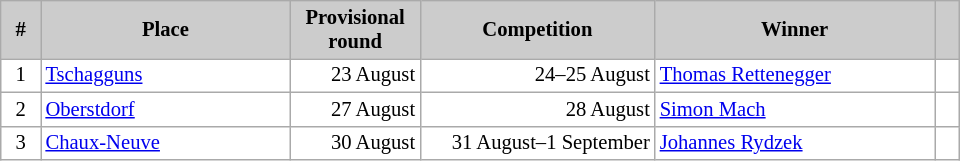<table class="wikitable plainrowheaders" style="background:#fff; font-size:86%; line-height:16px; border:grey solid 1px; border-collapse:collapse;">
<tr style="background:#ccc; text-align:center;">
<th style="background-color: #ccc;" width=20>#</th>
<th style="background-color: #ccc;" width=160>Place</th>
<th style="background-color: #ccc;" width=80>Provisional round</th>
<th style="background-color: #ccc;" width=150>Competition</th>
<th style="background-color: #ccc;" width=180>Winner</th>
<th scope="col" style="background:#ccc; width:10px;"></th>
</tr>
<tr>
<td align=center>1</td>
<td> <a href='#'>Tschagguns</a></td>
<td align=right>23 August</td>
<td align=right>24–25 August</td>
<td> <a href='#'>Thomas Rettenegger</a></td>
<td></td>
</tr>
<tr>
<td align=center>2</td>
<td> <a href='#'>Oberstdorf</a></td>
<td align=right>27 August</td>
<td align=right>28 August</td>
<td> <a href='#'>Simon Mach</a></td>
<td></td>
</tr>
<tr>
<td align=center>3</td>
<td> <a href='#'>Chaux-Neuve</a></td>
<td align=right>30 August</td>
<td align=right>31 August–1 September</td>
<td> <a href='#'>Johannes Rydzek</a></td>
<td></td>
</tr>
</table>
